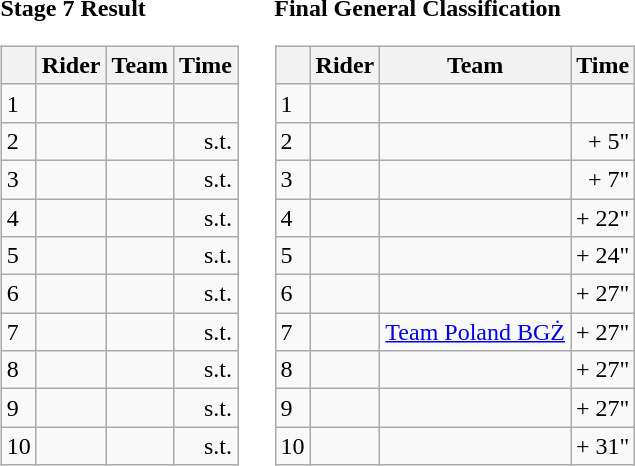<table>
<tr>
<td><strong>Stage 7 Result</strong><br><table class="wikitable">
<tr>
<th></th>
<th>Rider</th>
<th>Team</th>
<th>Time</th>
</tr>
<tr>
<td>1</td>
<td></td>
<td></td>
<td align="right"></td>
</tr>
<tr>
<td>2</td>
<td> </td>
<td></td>
<td align="right">s.t.</td>
</tr>
<tr>
<td>3</td>
<td></td>
<td></td>
<td align="right">s.t.</td>
</tr>
<tr>
<td>4</td>
<td></td>
<td></td>
<td align="right">s.t.</td>
</tr>
<tr>
<td>5</td>
<td></td>
<td></td>
<td align="right">s.t.</td>
</tr>
<tr>
<td>6</td>
<td></td>
<td></td>
<td align="right">s.t.</td>
</tr>
<tr>
<td>7</td>
<td></td>
<td></td>
<td align="right">s.t.</td>
</tr>
<tr>
<td>8</td>
<td></td>
<td></td>
<td align="right">s.t.</td>
</tr>
<tr>
<td>9</td>
<td></td>
<td></td>
<td align="right">s.t.</td>
</tr>
<tr>
<td>10</td>
<td></td>
<td></td>
<td align="right">s.t.</td>
</tr>
</table>
</td>
<td></td>
<td><strong>Final General Classification</strong><br><table class="wikitable">
<tr>
<th></th>
<th>Rider</th>
<th>Team</th>
<th>Time</th>
</tr>
<tr>
<td>1</td>
<td>  </td>
<td></td>
<td align="right"></td>
</tr>
<tr>
<td>2</td>
<td></td>
<td></td>
<td align="right">+ 5"</td>
</tr>
<tr>
<td>3</td>
<td></td>
<td></td>
<td align="right">+ 7"</td>
</tr>
<tr>
<td>4</td>
<td></td>
<td></td>
<td align="right">+ 22"</td>
</tr>
<tr>
<td>5</td>
<td></td>
<td></td>
<td align="right">+ 24"</td>
</tr>
<tr>
<td>6</td>
<td></td>
<td></td>
<td align="right">+ 27"</td>
</tr>
<tr>
<td>7</td>
<td></td>
<td><a href='#'>Team Poland BGŻ</a></td>
<td align="right">+ 27"</td>
</tr>
<tr>
<td>8</td>
<td></td>
<td></td>
<td align="right">+ 27"</td>
</tr>
<tr>
<td>9</td>
<td></td>
<td></td>
<td align="right">+ 27"</td>
</tr>
<tr>
<td>10</td>
<td></td>
<td></td>
<td align="right">+ 31"</td>
</tr>
</table>
</td>
</tr>
</table>
